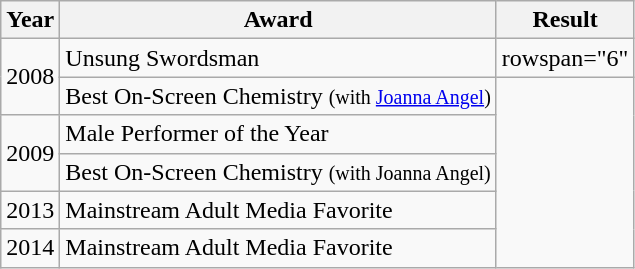<table class="wikitable">
<tr>
<th>Year</th>
<th>Award</th>
<th>Result</th>
</tr>
<tr>
<td rowspan="2">2008</td>
<td>Unsung Swordsman</td>
<td>rowspan="6" </td>
</tr>
<tr>
<td>Best On-Screen Chemistry <small>(with <a href='#'>Joanna Angel</a>)</small></td>
</tr>
<tr>
<td rowspan="2">2009</td>
<td>Male Performer of the Year</td>
</tr>
<tr>
<td>Best On-Screen Chemistry <small>(with Joanna Angel)</small></td>
</tr>
<tr>
<td>2013</td>
<td>Mainstream Adult Media Favorite</td>
</tr>
<tr>
<td>2014</td>
<td>Mainstream Adult Media Favorite</td>
</tr>
</table>
